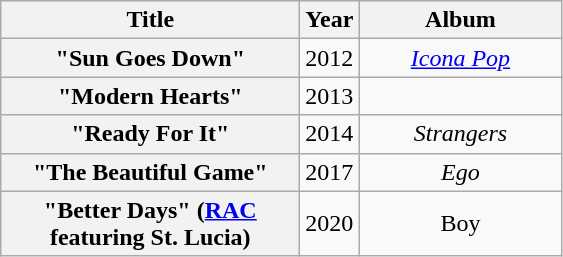<table class="wikitable plainrowheaders" style="text-align:center;">
<tr>
<th scope="col" style="width:12em;">Title</th>
<th scope="col">Year</th>
<th scope="col" style="width:8em;">Album</th>
</tr>
<tr>
<th scope="row">"Sun Goes Down" </th>
<td>2012</td>
<td><em><a href='#'>Icona Pop</a></em></td>
</tr>
<tr>
<th scope="row">"Modern Hearts" </th>
<td>2013</td>
<td></td>
</tr>
<tr>
<th scope="row">"Ready For It" </th>
<td>2014</td>
<td><em>Strangers</em></td>
</tr>
<tr>
<th scope="row">"The Beautiful Game" </th>
<td>2017</td>
<td><em>Ego</em></td>
</tr>
<tr>
<th scope="row">"Better Days" (<a href='#'>RAC</a> featuring St. Lucia)</th>
<td>2020</td>
<td>Boy</td>
</tr>
</table>
